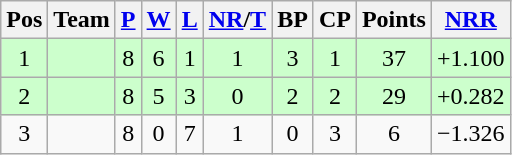<table class="wikitable">
<tr>
<th>Pos</th>
<th>Team</th>
<th><a href='#'>P</a></th>
<th><a href='#'>W</a></th>
<th><a href='#'>L</a></th>
<th><a href='#'>NR</a>/<a href='#'>T</a></th>
<th>BP</th>
<th>CP</th>
<th>Points</th>
<th><a href='#'>NRR</a></th>
</tr>
<tr align="center" bgcolor="#ccffcc">
<td>1</td>
<td align="left"></td>
<td>8</td>
<td>6</td>
<td>1</td>
<td>1</td>
<td>3</td>
<td>1</td>
<td>37</td>
<td>+1.100</td>
</tr>
<tr align="center" bgcolor="#ccffcc">
<td>2</td>
<td align="left"></td>
<td>8</td>
<td>5</td>
<td>3</td>
<td>0</td>
<td>2</td>
<td>2</td>
<td>29</td>
<td>+0.282</td>
</tr>
<tr align="center">
<td>3</td>
<td align="left"></td>
<td>8</td>
<td>0</td>
<td>7</td>
<td>1</td>
<td>0</td>
<td>3</td>
<td>6</td>
<td>−1.326</td>
</tr>
</table>
